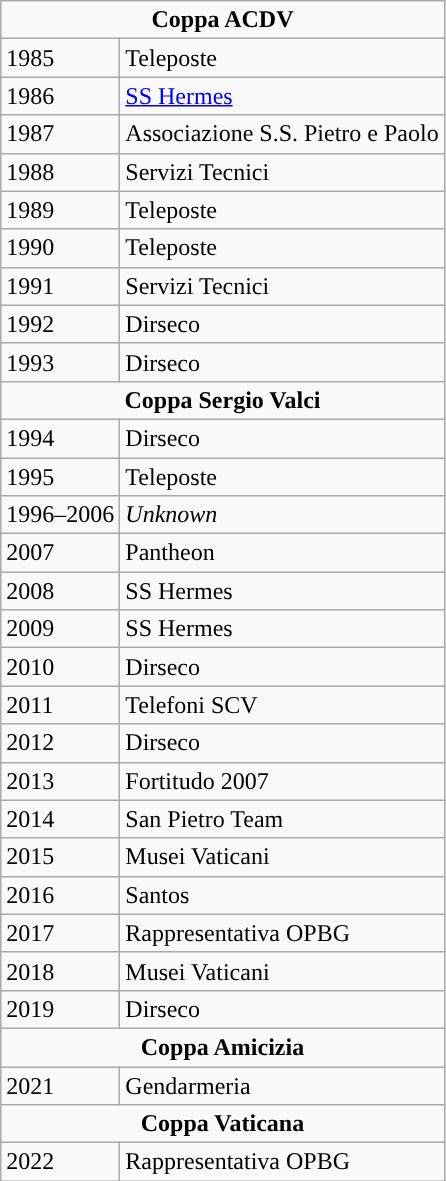<table class="wikitable">
<tr>
<td colspan=2 style="text-align:center;"><strong>Coppa ACDV</strong></td>
</tr>
<tr>
<td>1985</td>
<td>Teleposte</td>
</tr>
<tr>
<td>1986</td>
<td><a href='#'>SS Hermes</a></td>
</tr>
<tr>
<td>1987</td>
<td>Associazione S.S. Pietro e Paolo</td>
</tr>
<tr>
<td>1988</td>
<td>Servizi Tecnici</td>
</tr>
<tr>
<td>1989</td>
<td>Teleposte</td>
</tr>
<tr>
<td>1990</td>
<td>Teleposte</td>
</tr>
<tr>
<td>1991</td>
<td>Servizi Tecnici</td>
</tr>
<tr>
<td>1992</td>
<td>Dirseco</td>
</tr>
<tr>
<td>1993</td>
<td>Dirseco</td>
</tr>
<tr>
<td colspan=2 style="text-align:center;"><strong>Coppa Sergio Valci </strong></td>
</tr>
<tr>
<td>1994</td>
<td>Dirseco</td>
</tr>
<tr>
<td>1995</td>
<td>Teleposte</td>
</tr>
<tr>
<td>1996–2006</td>
<td><em>Unknown</em></td>
</tr>
<tr>
<td>2007</td>
<td>Pantheon</td>
</tr>
<tr>
<td>2008</td>
<td>SS Hermes</td>
</tr>
<tr>
<td>2009</td>
<td>SS Hermes</td>
</tr>
<tr>
<td>2010</td>
<td>Dirseco</td>
</tr>
<tr>
<td>2011</td>
<td>Telefoni SCV</td>
</tr>
<tr>
<td>2012</td>
<td>Dirseco</td>
</tr>
<tr>
<td>2013</td>
<td>Fortitudo 2007</td>
</tr>
<tr>
<td>2014</td>
<td>San Pietro Team</td>
</tr>
<tr>
<td>2015</td>
<td>Musei Vaticani</td>
</tr>
<tr>
<td>2016</td>
<td>Santos</td>
</tr>
<tr>
<td>2017</td>
<td>Rappresentativa OPBG</td>
</tr>
<tr>
<td>2018</td>
<td>Musei Vaticani</td>
</tr>
<tr>
<td>2019</td>
<td>Dirseco</td>
</tr>
<tr>
<td colspan=2 style="text-align:center;"><strong>Coppa Amicizia</strong></td>
</tr>
<tr>
<td>2021</td>
<td>Gendarmeria</td>
</tr>
<tr>
<td colspan=2 style="text-align:center;"><strong>Coppa Vaticana</strong></td>
</tr>
<tr>
<td>2022</td>
<td>Rappresentativa OPBG</td>
</tr>
</table>
